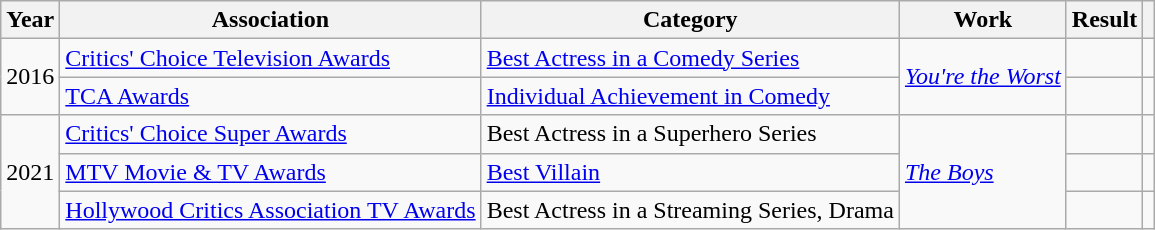<table class="wikitable sortable">
<tr>
<th>Year</th>
<th>Association</th>
<th>Category</th>
<th>Work</th>
<th>Result</th>
<th class="unsortable"></th>
</tr>
<tr>
<td rowspan="2" style="text-align:center;">2016</td>
<td><a href='#'>Critics' Choice Television Awards</a></td>
<td><a href='#'>Best Actress in a Comedy Series</a></td>
<td rowspan="2"><em><a href='#'>You're the Worst</a></em></td>
<td></td>
<td style="text-align:center;"></td>
</tr>
<tr>
<td><a href='#'>TCA Awards</a></td>
<td><a href='#'>Individual Achievement in Comedy</a></td>
<td></td>
<td style="text-align:center;"></td>
</tr>
<tr>
<td rowspan="3" style="text-align:center;">2021</td>
<td><a href='#'>Critics' Choice Super Awards</a></td>
<td>Best Actress in a Superhero Series</td>
<td rowspan="3"><em><a href='#'>The Boys</a></em></td>
<td></td>
<td style="text-align:center;"></td>
</tr>
<tr>
<td><a href='#'>MTV Movie & TV Awards</a></td>
<td><a href='#'>Best Villain</a></td>
<td></td>
<td style="text-align:center;"></td>
</tr>
<tr>
<td><a href='#'>Hollywood Critics Association TV Awards</a></td>
<td>Best Actress in a Streaming Series, Drama</td>
<td></td>
<td style="text-align:center;"></td>
</tr>
</table>
